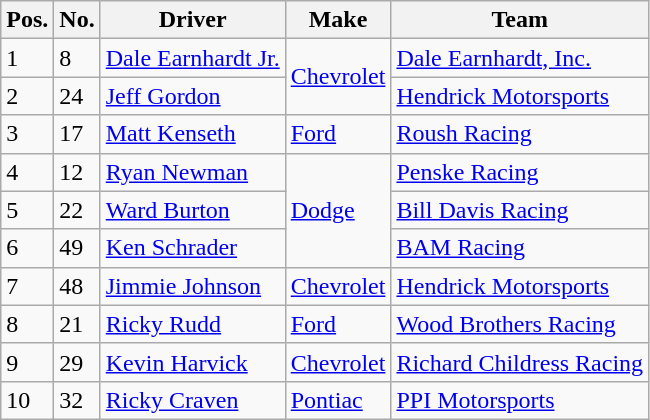<table class="wikitable">
<tr>
<th>Pos.</th>
<th>No.</th>
<th>Driver</th>
<th>Make</th>
<th>Team</th>
</tr>
<tr>
<td>1</td>
<td>8</td>
<td><a href='#'>Dale Earnhardt Jr.</a></td>
<td rowspan=2><a href='#'>Chevrolet</a></td>
<td><a href='#'>Dale Earnhardt, Inc.</a></td>
</tr>
<tr>
<td>2</td>
<td>24</td>
<td><a href='#'>Jeff Gordon</a></td>
<td><a href='#'>Hendrick Motorsports</a></td>
</tr>
<tr>
<td>3</td>
<td>17</td>
<td><a href='#'>Matt Kenseth</a></td>
<td><a href='#'>Ford</a></td>
<td><a href='#'>Roush Racing</a></td>
</tr>
<tr>
<td>4</td>
<td>12</td>
<td><a href='#'>Ryan Newman</a></td>
<td rowspan=3><a href='#'>Dodge</a></td>
<td><a href='#'>Penske Racing</a></td>
</tr>
<tr>
<td>5</td>
<td>22</td>
<td><a href='#'>Ward Burton</a></td>
<td><a href='#'>Bill Davis Racing</a></td>
</tr>
<tr>
<td>6</td>
<td>49</td>
<td><a href='#'>Ken Schrader</a></td>
<td><a href='#'>BAM Racing</a></td>
</tr>
<tr>
<td>7</td>
<td>48</td>
<td><a href='#'>Jimmie Johnson</a></td>
<td><a href='#'>Chevrolet</a></td>
<td><a href='#'>Hendrick Motorsports</a></td>
</tr>
<tr>
<td>8</td>
<td>21</td>
<td><a href='#'>Ricky Rudd</a></td>
<td><a href='#'>Ford</a></td>
<td><a href='#'>Wood Brothers Racing</a></td>
</tr>
<tr>
<td>9</td>
<td>29</td>
<td><a href='#'>Kevin Harvick</a></td>
<td><a href='#'>Chevrolet</a></td>
<td><a href='#'>Richard Childress Racing</a></td>
</tr>
<tr>
<td>10</td>
<td>32</td>
<td><a href='#'>Ricky Craven</a></td>
<td><a href='#'>Pontiac</a></td>
<td><a href='#'>PPI Motorsports</a></td>
</tr>
</table>
